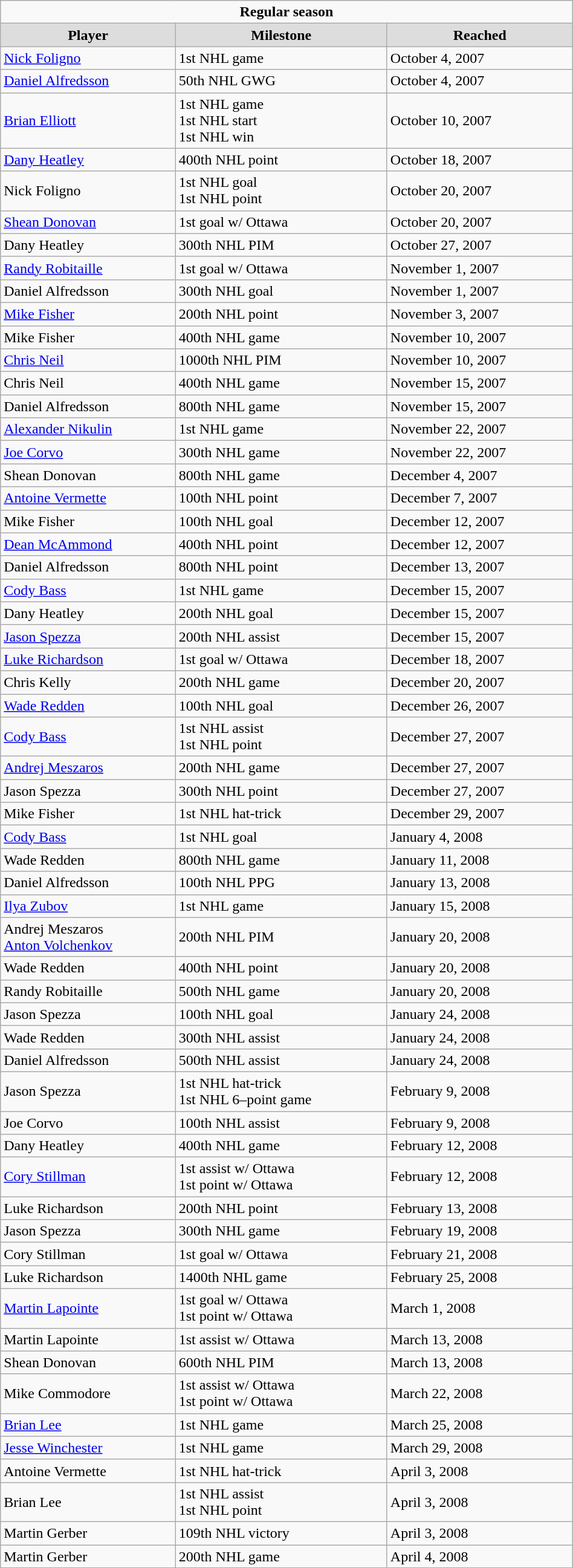<table class="wikitable" style="width:50%;">
<tr>
<td colspan="10" style="text-align:center;"><strong>Regular season</strong></td>
</tr>
<tr style="text-align:center; background:#ddd;">
<td><strong>Player</strong></td>
<td><strong>Milestone</strong></td>
<td><strong>Reached</strong></td>
</tr>
<tr>
<td><a href='#'>Nick Foligno</a></td>
<td>1st NHL game</td>
<td>October 4, 2007</td>
</tr>
<tr>
<td><a href='#'>Daniel Alfredsson</a></td>
<td>50th NHL GWG</td>
<td>October 4, 2007</td>
</tr>
<tr>
<td><a href='#'>Brian Elliott</a></td>
<td>1st NHL game<br>1st NHL start<br>1st NHL win</td>
<td>October 10, 2007</td>
</tr>
<tr>
<td><a href='#'>Dany Heatley</a></td>
<td>400th NHL point</td>
<td>October 18, 2007</td>
</tr>
<tr>
<td>Nick Foligno</td>
<td>1st NHL goal<br>1st NHL point</td>
<td>October 20, 2007</td>
</tr>
<tr>
<td><a href='#'>Shean Donovan</a></td>
<td>1st goal w/ Ottawa</td>
<td>October 20, 2007</td>
</tr>
<tr>
<td>Dany Heatley</td>
<td>300th NHL PIM</td>
<td>October 27, 2007</td>
</tr>
<tr>
<td><a href='#'>Randy Robitaille</a></td>
<td>1st goal w/ Ottawa</td>
<td>November 1, 2007</td>
</tr>
<tr>
<td>Daniel Alfredsson</td>
<td>300th NHL goal</td>
<td>November 1, 2007</td>
</tr>
<tr>
<td><a href='#'>Mike Fisher</a></td>
<td>200th NHL point</td>
<td>November 3, 2007</td>
</tr>
<tr>
<td>Mike Fisher</td>
<td>400th NHL game</td>
<td>November 10, 2007</td>
</tr>
<tr>
<td><a href='#'>Chris Neil</a></td>
<td>1000th NHL PIM</td>
<td>November 10, 2007</td>
</tr>
<tr>
<td>Chris Neil</td>
<td>400th NHL game</td>
<td>November 15, 2007</td>
</tr>
<tr>
<td>Daniel Alfredsson</td>
<td>800th NHL game</td>
<td>November 15, 2007</td>
</tr>
<tr>
<td><a href='#'>Alexander Nikulin</a></td>
<td>1st NHL game</td>
<td>November 22, 2007</td>
</tr>
<tr>
<td><a href='#'>Joe Corvo</a></td>
<td>300th NHL game</td>
<td>November 22, 2007</td>
</tr>
<tr>
<td>Shean Donovan</td>
<td>800th NHL game</td>
<td>December 4, 2007</td>
</tr>
<tr>
<td><a href='#'>Antoine Vermette</a></td>
<td>100th NHL point</td>
<td>December 7, 2007</td>
</tr>
<tr>
<td>Mike Fisher</td>
<td>100th NHL goal</td>
<td>December 12, 2007</td>
</tr>
<tr>
<td><a href='#'>Dean McAmmond</a></td>
<td>400th NHL point</td>
<td>December 12, 2007</td>
</tr>
<tr>
<td>Daniel Alfredsson</td>
<td>800th NHL point</td>
<td>December 13, 2007</td>
</tr>
<tr>
<td><a href='#'>Cody Bass</a></td>
<td>1st NHL game</td>
<td>December 15, 2007</td>
</tr>
<tr>
<td>Dany Heatley</td>
<td>200th NHL goal</td>
<td>December 15, 2007</td>
</tr>
<tr>
<td><a href='#'>Jason Spezza</a></td>
<td>200th NHL assist</td>
<td>December 15, 2007</td>
</tr>
<tr>
<td><a href='#'>Luke Richardson</a></td>
<td>1st goal w/ Ottawa</td>
<td>December 18, 2007</td>
</tr>
<tr>
<td>Chris Kelly</td>
<td>200th NHL game</td>
<td>December 20, 2007</td>
</tr>
<tr>
<td><a href='#'>Wade Redden</a></td>
<td>100th NHL goal</td>
<td>December 26, 2007</td>
</tr>
<tr>
<td><a href='#'>Cody Bass</a></td>
<td>1st NHL assist<br>1st NHL point</td>
<td>December 27, 2007</td>
</tr>
<tr>
<td><a href='#'>Andrej Meszaros</a></td>
<td>200th NHL game</td>
<td>December 27, 2007</td>
</tr>
<tr>
<td>Jason Spezza</td>
<td>300th NHL point</td>
<td>December 27, 2007</td>
</tr>
<tr>
<td>Mike Fisher</td>
<td>1st NHL hat-trick</td>
<td>December 29, 2007</td>
</tr>
<tr>
<td><a href='#'>Cody Bass</a></td>
<td>1st NHL goal</td>
<td>January 4, 2008</td>
</tr>
<tr>
<td>Wade Redden</td>
<td>800th NHL game</td>
<td>January 11, 2008</td>
</tr>
<tr>
<td>Daniel Alfredsson</td>
<td>100th NHL PPG</td>
<td>January 13, 2008</td>
</tr>
<tr>
<td><a href='#'>Ilya Zubov</a></td>
<td>1st NHL game</td>
<td>January 15, 2008</td>
</tr>
<tr>
<td>Andrej Meszaros<br><a href='#'>Anton Volchenkov</a></td>
<td>200th NHL PIM</td>
<td>January 20, 2008</td>
</tr>
<tr>
<td>Wade Redden</td>
<td>400th NHL point</td>
<td>January 20, 2008</td>
</tr>
<tr>
<td>Randy Robitaille</td>
<td>500th NHL game</td>
<td>January 20, 2008</td>
</tr>
<tr>
<td>Jason Spezza</td>
<td>100th NHL goal</td>
<td>January 24, 2008</td>
</tr>
<tr>
<td>Wade Redden</td>
<td>300th NHL assist</td>
<td>January 24, 2008</td>
</tr>
<tr>
<td>Daniel Alfredsson</td>
<td>500th NHL assist</td>
<td>January 24, 2008</td>
</tr>
<tr>
<td>Jason Spezza</td>
<td>1st NHL hat-trick<br>1st NHL 6–point game</td>
<td>February 9, 2008</td>
</tr>
<tr>
<td>Joe Corvo</td>
<td>100th NHL assist</td>
<td>February 9, 2008</td>
</tr>
<tr>
<td>Dany Heatley</td>
<td>400th NHL game</td>
<td>February 12, 2008</td>
</tr>
<tr>
<td><a href='#'>Cory Stillman</a></td>
<td>1st assist w/ Ottawa<br>1st point w/ Ottawa</td>
<td>February 12, 2008</td>
</tr>
<tr>
<td>Luke Richardson</td>
<td>200th NHL point</td>
<td>February 13, 2008</td>
</tr>
<tr>
<td>Jason Spezza</td>
<td>300th NHL game</td>
<td>February 19, 2008</td>
</tr>
<tr>
<td>Cory Stillman</td>
<td>1st goal w/ Ottawa</td>
<td>February 21, 2008</td>
</tr>
<tr>
<td>Luke Richardson</td>
<td>1400th NHL game</td>
<td>February 25, 2008</td>
</tr>
<tr>
<td><a href='#'>Martin Lapointe</a></td>
<td>1st goal w/ Ottawa<br>1st point w/ Ottawa</td>
<td>March 1, 2008</td>
</tr>
<tr>
<td>Martin Lapointe</td>
<td>1st assist w/ Ottawa</td>
<td>March 13, 2008</td>
</tr>
<tr>
<td>Shean Donovan</td>
<td>600th NHL PIM</td>
<td>March 13, 2008</td>
</tr>
<tr>
<td>Mike Commodore</td>
<td>1st assist w/ Ottawa<br>1st point w/ Ottawa</td>
<td>March 22, 2008</td>
</tr>
<tr>
<td><a href='#'>Brian Lee</a></td>
<td>1st NHL game</td>
<td>March 25, 2008</td>
</tr>
<tr>
<td><a href='#'>Jesse Winchester</a></td>
<td>1st NHL game</td>
<td>March 29, 2008</td>
</tr>
<tr>
<td>Antoine Vermette</td>
<td>1st NHL hat-trick</td>
<td>April 3, 2008</td>
</tr>
<tr>
<td>Brian Lee</td>
<td>1st NHL assist<br>1st NHL point</td>
<td>April 3, 2008</td>
</tr>
<tr>
<td>Martin Gerber</td>
<td>109th NHL victory</td>
<td>April 3, 2008</td>
</tr>
<tr>
<td>Martin Gerber</td>
<td>200th NHL game</td>
<td>April 4, 2008</td>
</tr>
</table>
